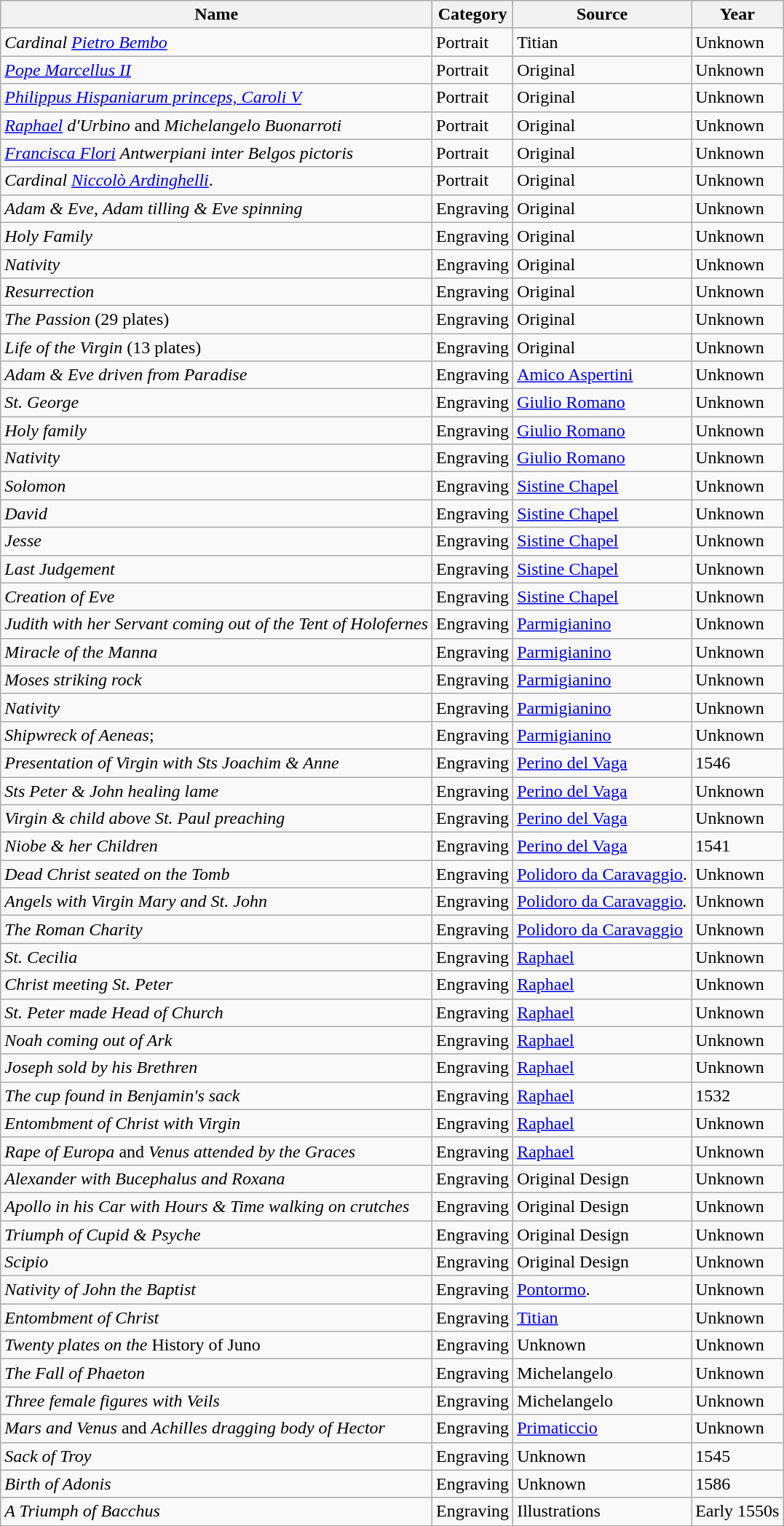<table class="wikitable">
<tr>
<th>Name</th>
<th>Category</th>
<th>Source</th>
<th>Year</th>
</tr>
<tr>
<td><em>Cardinal <a href='#'>Pietro Bembo</a></em></td>
<td>Portrait</td>
<td>Titian</td>
<td>Unknown</td>
</tr>
<tr>
<td><em><a href='#'>Pope Marcellus II</a></em></td>
<td>Portrait</td>
<td>Original</td>
<td>Unknown</td>
</tr>
<tr>
<td><em><a href='#'>Philippus Hispaniarum princeps, Caroli V</a></em></td>
<td>Portrait</td>
<td>Original</td>
<td>Unknown</td>
</tr>
<tr>
<td><em><a href='#'>Raphael</a> d'Urbino</em> and <em>Michelangelo Buonarroti</em></td>
<td>Portrait</td>
<td>Original</td>
<td>Unknown</td>
</tr>
<tr>
<td><em><a href='#'>Francisca Flori</a> Antwerpiani inter Belgos pictoris</em></td>
<td>Portrait</td>
<td>Original</td>
<td>Unknown</td>
</tr>
<tr>
<td><em>Cardinal <a href='#'>Niccolò Ardinghelli</a></em>.</td>
<td>Portrait</td>
<td>Original</td>
<td>Unknown</td>
</tr>
<tr>
<td><em>Adam & Eve</em>, <em>Adam tilling & Eve spinning</em></td>
<td>Engraving</td>
<td>Original</td>
<td>Unknown</td>
</tr>
<tr>
<td><em>Holy Family</em></td>
<td>Engraving</td>
<td>Original</td>
<td>Unknown</td>
</tr>
<tr>
<td><em>Nativity</em></td>
<td>Engraving</td>
<td>Original</td>
<td>Unknown</td>
</tr>
<tr>
<td><em>Resurrection</em></td>
<td>Engraving</td>
<td>Original</td>
<td>Unknown</td>
</tr>
<tr>
<td><em>The Passion</em> (29 plates)</td>
<td>Engraving</td>
<td>Original</td>
<td>Unknown</td>
</tr>
<tr>
<td><em>Life of the Virgin</em> (13 plates)</td>
<td>Engraving</td>
<td>Original</td>
<td>Unknown</td>
</tr>
<tr>
<td><em>Adam & Eve driven from Paradise</em></td>
<td>Engraving</td>
<td><a href='#'>Amico Aspertini</a></td>
<td>Unknown</td>
</tr>
<tr>
<td><em>St. George</em></td>
<td>Engraving</td>
<td><a href='#'>Giulio Romano</a></td>
<td>Unknown</td>
</tr>
<tr>
<td><em>Holy family</em></td>
<td>Engraving</td>
<td><a href='#'>Giulio Romano</a></td>
<td>Unknown</td>
</tr>
<tr>
<td><em>Nativity</em></td>
<td>Engraving</td>
<td><a href='#'>Giulio Romano</a></td>
<td>Unknown</td>
</tr>
<tr>
<td><em>Solomon</em></td>
<td>Engraving</td>
<td><a href='#'>Sistine Chapel</a></td>
<td>Unknown</td>
</tr>
<tr>
<td><em>David</em></td>
<td>Engraving</td>
<td><a href='#'>Sistine Chapel</a></td>
<td>Unknown</td>
</tr>
<tr>
<td><em>Jesse</em></td>
<td>Engraving</td>
<td><a href='#'>Sistine Chapel</a></td>
<td>Unknown</td>
</tr>
<tr>
<td><em>Last Judgement</em></td>
<td>Engraving</td>
<td><a href='#'>Sistine Chapel</a></td>
<td>Unknown</td>
</tr>
<tr>
<td><em>Creation of Eve</em></td>
<td>Engraving</td>
<td><a href='#'>Sistine Chapel</a></td>
<td>Unknown</td>
</tr>
<tr>
<td><em>Judith with her Servant coming out of the Tent of Holofernes</em></td>
<td>Engraving</td>
<td><a href='#'>Parmigianino</a></td>
<td>Unknown</td>
</tr>
<tr>
<td><em>Miracle of the Manna</em></td>
<td>Engraving</td>
<td><a href='#'>Parmigianino</a></td>
<td>Unknown</td>
</tr>
<tr>
<td><em>Moses striking rock</em></td>
<td>Engraving</td>
<td><a href='#'>Parmigianino</a></td>
<td>Unknown</td>
</tr>
<tr>
<td><em>Nativity</em></td>
<td>Engraving</td>
<td><a href='#'>Parmigianino</a></td>
<td>Unknown</td>
</tr>
<tr>
<td><em>Shipwreck of Aeneas</em>;</td>
<td>Engraving</td>
<td><a href='#'>Parmigianino</a></td>
<td>Unknown</td>
</tr>
<tr>
<td><em>Presentation of Virgin with Sts Joachim & Anne</em></td>
<td>Engraving</td>
<td><a href='#'>Perino del Vaga</a></td>
<td>1546</td>
</tr>
<tr>
<td><em>Sts Peter & John healing lame</em></td>
<td>Engraving</td>
<td><a href='#'>Perino del Vaga</a></td>
<td>Unknown</td>
</tr>
<tr>
<td><em>Virgin & child above St. Paul preaching</em></td>
<td>Engraving</td>
<td><a href='#'>Perino del Vaga</a></td>
<td>Unknown</td>
</tr>
<tr>
<td><em>Niobe & her Children</em></td>
<td>Engraving</td>
<td><a href='#'>Perino del Vaga</a></td>
<td>1541</td>
</tr>
<tr>
<td><em>Dead Christ seated on the Tomb</em></td>
<td>Engraving</td>
<td><a href='#'>Polidoro da Caravaggio</a>.</td>
<td>Unknown</td>
</tr>
<tr>
<td><em>Angels with Virgin Mary and St. John</em></td>
<td>Engraving</td>
<td><a href='#'>Polidoro da Caravaggio</a><em>.</em></td>
<td>Unknown</td>
</tr>
<tr>
<td><em>The Roman Charity</em></td>
<td>Engraving</td>
<td><a href='#'>Polidoro da Caravaggio</a></td>
<td>Unknown</td>
</tr>
<tr>
<td><em>St. Cecilia</em></td>
<td>Engraving</td>
<td><a href='#'>Raphael</a></td>
<td>Unknown</td>
</tr>
<tr>
<td><em>Christ meeting St. Peter</em></td>
<td>Engraving</td>
<td><a href='#'>Raphael</a></td>
<td>Unknown</td>
</tr>
<tr>
<td><em>St. Peter made Head of Church</em></td>
<td>Engraving</td>
<td><a href='#'>Raphael</a></td>
<td>Unknown</td>
</tr>
<tr>
<td><em>Noah coming out of Ark</em></td>
<td>Engraving</td>
<td><a href='#'>Raphael</a></td>
<td>Unknown</td>
</tr>
<tr>
<td><em>Joseph sold by his Brethren</em></td>
<td>Engraving</td>
<td><a href='#'>Raphael</a></td>
<td>Unknown</td>
</tr>
<tr>
<td><em>The cup found in Benjamin's sack</em></td>
<td>Engraving</td>
<td><a href='#'>Raphael</a></td>
<td>1532</td>
</tr>
<tr>
<td><em>Entombment of Christ with Virgin</em></td>
<td>Engraving</td>
<td><a href='#'>Raphael</a></td>
<td>Unknown</td>
</tr>
<tr>
<td><em>Rape of Europa</em> and <em>Venus attended by the Graces</em></td>
<td>Engraving</td>
<td><a href='#'>Raphael</a></td>
<td>Unknown</td>
</tr>
<tr>
<td><em>Alexander with Bucephalus and Roxana</em></td>
<td>Engraving</td>
<td>Original Design</td>
<td>Unknown</td>
</tr>
<tr>
<td><em>Apollo in his Car with Hours & Time walking on crutches</em></td>
<td>Engraving</td>
<td>Original Design</td>
<td>Unknown</td>
</tr>
<tr>
<td><em>Triumph of Cupid & Psyche</em></td>
<td>Engraving</td>
<td>Original Design</td>
<td>Unknown</td>
</tr>
<tr>
<td><em>Scipio</em></td>
<td>Engraving</td>
<td>Original Design</td>
<td>Unknown</td>
</tr>
<tr>
<td><em>Nativity of John the Baptist</em></td>
<td>Engraving</td>
<td><a href='#'>Pontormo</a>.</td>
<td>Unknown</td>
</tr>
<tr>
<td><em>Entombment of Christ</em></td>
<td>Engraving</td>
<td><a href='#'>Titian</a></td>
<td>Unknown</td>
</tr>
<tr>
<td><em>Twenty plates on the</em> History of Juno</td>
<td>Engraving</td>
<td>Unknown</td>
<td>Unknown</td>
</tr>
<tr>
<td><em>The Fall of Phaeton</em></td>
<td>Engraving</td>
<td>Michelangelo</td>
<td>Unknown</td>
</tr>
<tr>
<td><em>Three female figures with Veils</em></td>
<td>Engraving</td>
<td>Michelangelo</td>
<td>Unknown</td>
</tr>
<tr>
<td><em>Mars and Venus</em> and <em>Achilles dragging body of Hector</em></td>
<td>Engraving</td>
<td><a href='#'>Primaticcio</a></td>
<td>Unknown</td>
</tr>
<tr>
<td><em>Sack of Troy</em></td>
<td>Engraving</td>
<td>Unknown</td>
<td>1545</td>
</tr>
<tr>
<td><em>Birth of Adonis</em></td>
<td>Engraving</td>
<td>Unknown</td>
<td>1586</td>
</tr>
<tr>
<td><em>A Triumph of Bacchus</em></td>
<td>Engraving</td>
<td>Illustrations</td>
<td>Early 1550s</td>
</tr>
</table>
